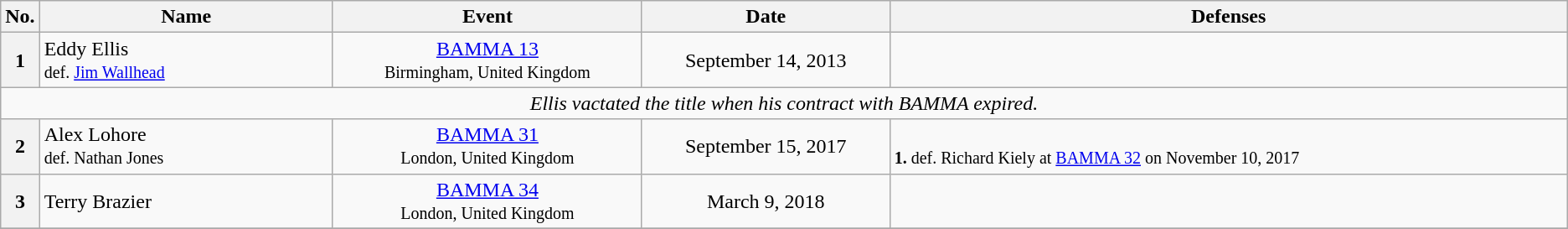<table class="wikitable">
<tr>
<th width=1%>No.</th>
<th width=19%>Name</th>
<th width=20%>Event</th>
<th width=16%>Date</th>
<th width=44%>Defenses</th>
</tr>
<tr>
<th>1</th>
<td align=left> Eddy Ellis<br><small>def. <a href='#'>Jim Wallhead</a></small></td>
<td align=center><a href='#'>BAMMA 13</a><br><small>Birmingham, United Kingdom</small></td>
<td align=center>September 14, 2013</td>
<td></td>
</tr>
<tr>
<td align="center" colspan="5"><em>Ellis vactated the title when his contract with BAMMA expired.</em></td>
</tr>
<tr>
<th>2</th>
<td align=left> Alex Lohore<br><small>def. Nathan Jones</small></td>
<td align=center><a href='#'>BAMMA 31</a><br><small>London, United Kingdom</small></td>
<td align=center>September 15, 2017</td>
<td><br><small><strong>1.</strong> def. Richard Kiely at <a href='#'>BAMMA 32</a> on November 10, 2017<br></small></td>
</tr>
<tr>
<th>3</th>
<td align=left> Terry Brazier<br></td>
<td align=center><a href='#'>BAMMA 34</a><br><small>London, United Kingdom</small></td>
<td align=center>March 9, 2018</td>
<td></td>
</tr>
<tr>
</tr>
</table>
